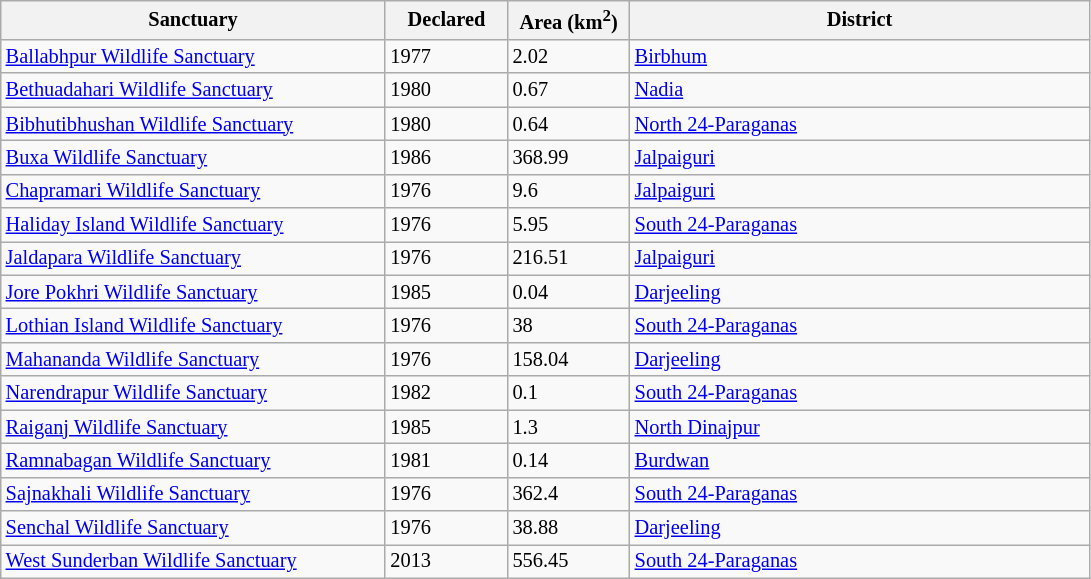<table class="wikitable sortable defaultcenter col1left col4left" style="font-size: 85%">
<tr>
<th scope="col" style="width: 250px;">Sanctuary</th>
<th scope="col" style="width: 75px;">Declared</th>
<th scope="col" style="width: 75px;">Area (km<sup>2</sup>)</th>
<th scope="col" style="width: 300px;">District</th>
</tr>
<tr>
<td><a href='#'>Ballabhpur Wildlife Sanctuary</a></td>
<td>1977</td>
<td>2.02</td>
<td><a href='#'>Birbhum</a></td>
</tr>
<tr>
<td><a href='#'>Bethuadahari Wildlife Sanctuary</a></td>
<td>1980</td>
<td>0.67</td>
<td><a href='#'>Nadia</a></td>
</tr>
<tr>
<td><a href='#'>Bibhutibhushan Wildlife Sanctuary</a></td>
<td>1980</td>
<td>0.64</td>
<td><a href='#'>North 24-Paraganas</a></td>
</tr>
<tr>
<td><a href='#'>Buxa Wildlife Sanctuary</a></td>
<td>1986</td>
<td>368.99</td>
<td><a href='#'>Jalpaiguri</a></td>
</tr>
<tr>
<td><a href='#'>Chapramari Wildlife Sanctuary</a></td>
<td>1976</td>
<td>9.6</td>
<td><a href='#'>Jalpaiguri</a></td>
</tr>
<tr>
<td><a href='#'>Haliday Island Wildlife Sanctuary</a></td>
<td>1976</td>
<td>5.95</td>
<td><a href='#'>South 24-Paraganas</a></td>
</tr>
<tr>
<td><a href='#'>Jaldapara Wildlife Sanctuary</a></td>
<td>1976</td>
<td>216.51</td>
<td><a href='#'>Jalpaiguri</a></td>
</tr>
<tr>
<td><a href='#'>Jore Pokhri Wildlife Sanctuary</a></td>
<td>1985</td>
<td>0.04</td>
<td><a href='#'>Darjeeling</a></td>
</tr>
<tr>
<td><a href='#'>Lothian Island Wildlife Sanctuary</a></td>
<td>1976</td>
<td>38</td>
<td><a href='#'>South 24-Paraganas</a></td>
</tr>
<tr>
<td><a href='#'>Mahananda Wildlife Sanctuary</a></td>
<td>1976</td>
<td>158.04</td>
<td><a href='#'>Darjeeling</a></td>
</tr>
<tr>
<td><a href='#'>Narendrapur Wildlife Sanctuary</a></td>
<td>1982</td>
<td>0.1</td>
<td><a href='#'>South 24-Paraganas</a></td>
</tr>
<tr>
<td><a href='#'>Raiganj Wildlife Sanctuary</a></td>
<td>1985</td>
<td>1.3</td>
<td><a href='#'>North Dinajpur</a></td>
</tr>
<tr>
<td><a href='#'>Ramnabagan Wildlife Sanctuary</a></td>
<td>1981</td>
<td>0.14</td>
<td><a href='#'>Burdwan</a></td>
</tr>
<tr>
<td><a href='#'>Sajnakhali Wildlife Sanctuary</a></td>
<td>1976</td>
<td>362.4</td>
<td><a href='#'>South 24-Paraganas</a></td>
</tr>
<tr>
<td><a href='#'>Senchal Wildlife Sanctuary</a></td>
<td>1976</td>
<td>38.88</td>
<td><a href='#'>Darjeeling</a></td>
</tr>
<tr>
<td><a href='#'>West Sunderban Wildlife Sanctuary</a></td>
<td>2013</td>
<td>556.45</td>
<td><a href='#'>South 24-Paraganas</a></td>
</tr>
</table>
